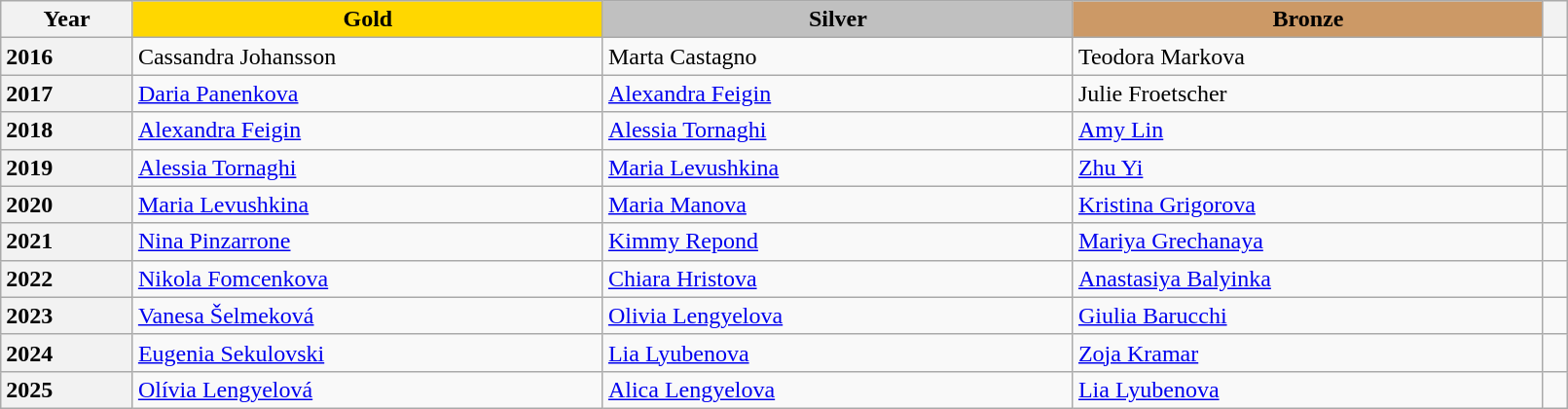<table class="wikitable unsortable" style="text-align:left; width:85%">
<tr>
<th scope="col" style="text-align:center">Year</th>
<td scope="col" style="text-align:center; width:30%; background:gold"><strong>Gold</strong></td>
<td scope="col" style="text-align:center; width:30%; background:silver"><strong>Silver</strong></td>
<td scope="col" style="text-align:center; width:30%; background:#c96"><strong>Bronze</strong></td>
<th scope="col" style="text-align:center"></th>
</tr>
<tr>
<th scope="row" style="text-align:left">2016</th>
<td> Cassandra Johansson</td>
<td> Marta Castagno</td>
<td> Teodora Markova</td>
<td></td>
</tr>
<tr>
<th scope="row" style="text-align:left">2017</th>
<td> <a href='#'>Daria Panenkova</a></td>
<td> <a href='#'>Alexandra Feigin</a></td>
<td> Julie Froetscher</td>
<td></td>
</tr>
<tr>
<th scope="row" style="text-align:left">2018</th>
<td> <a href='#'>Alexandra Feigin</a></td>
<td> <a href='#'>Alessia Tornaghi</a></td>
<td> <a href='#'>Amy Lin</a></td>
<td></td>
</tr>
<tr>
<th scope="row" style="text-align:left">2019</th>
<td> <a href='#'>Alessia Tornaghi</a></td>
<td> <a href='#'>Maria Levushkina</a></td>
<td> <a href='#'>Zhu Yi</a></td>
<td></td>
</tr>
<tr>
<th scope="row" style="text-align:left">2020</th>
<td> <a href='#'>Maria Levushkina</a></td>
<td> <a href='#'>Maria Manova</a></td>
<td> <a href='#'>Kristina Grigorova</a></td>
<td></td>
</tr>
<tr>
<th scope="row" style="text-align:left">2021</th>
<td> <a href='#'>Nina Pinzarrone</a></td>
<td> <a href='#'>Kimmy Repond</a></td>
<td> <a href='#'>Mariya Grechanaya</a></td>
<td></td>
</tr>
<tr>
<th scope="row" style="text-align:left">2022</th>
<td> <a href='#'>Nikola Fomcenkova</a></td>
<td> <a href='#'>Chiara Hristova</a></td>
<td> <a href='#'>Anastasiya Balyinka</a></td>
<td></td>
</tr>
<tr>
<th scope="row" style="text-align:left">2023</th>
<td> <a href='#'>Vanesa Šelmeková</a></td>
<td> <a href='#'>Olivia Lengyelova</a></td>
<td> <a href='#'>Giulia Barucchi</a></td>
<td></td>
</tr>
<tr>
<th scope="row" style="text-align:left">2024</th>
<td> <a href='#'>Eugenia Sekulovski</a></td>
<td> <a href='#'>Lia Lyubenova</a></td>
<td> <a href='#'>Zoja Kramar</a></td>
<td></td>
</tr>
<tr>
<th scope="row" style="text-align:left">2025</th>
<td> <a href='#'>Olívia Lengyelová</a></td>
<td> <a href='#'>Alica Lengyelova</a></td>
<td> <a href='#'>Lia Lyubenova</a></td>
<td></td>
</tr>
</table>
